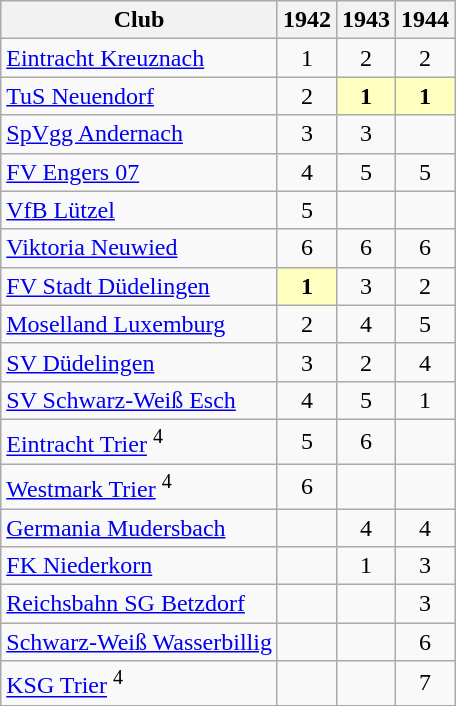<table class="wikitable">
<tr>
<th>Club</th>
<th>1942</th>
<th>1943</th>
<th>1944</th>
</tr>
<tr align="center">
<td align="left"><a href='#'>Eintracht Kreuznach</a></td>
<td>1</td>
<td>2</td>
<td>2</td>
</tr>
<tr align="center">
<td align="left"><a href='#'>TuS Neuendorf</a></td>
<td>2</td>
<td bgcolor="#ffffbf"><strong>1</strong></td>
<td bgcolor="#ffffbf"><strong>1</strong></td>
</tr>
<tr align="center">
<td align="left"><a href='#'>SpVgg Andernach</a></td>
<td>3</td>
<td>3</td>
<td></td>
</tr>
<tr align="center">
<td align="left"><a href='#'>FV Engers 07</a></td>
<td>4</td>
<td>5</td>
<td>5</td>
</tr>
<tr align="center">
<td align="left"><a href='#'>VfB Lützel</a></td>
<td>5</td>
<td></td>
<td></td>
</tr>
<tr align="center">
<td align="left"><a href='#'>Viktoria Neuwied</a></td>
<td>6</td>
<td>6</td>
<td>6</td>
</tr>
<tr align="center">
<td align="left"><a href='#'>FV Stadt Düdelingen</a></td>
<td bgcolor="#ffffbf"><strong>1</strong></td>
<td>3</td>
<td>2</td>
</tr>
<tr align="center">
<td align="left"><a href='#'>Moselland Luxemburg</a></td>
<td>2</td>
<td>4</td>
<td>5</td>
</tr>
<tr align="center">
<td align="left"><a href='#'>SV Düdelingen</a></td>
<td>3</td>
<td>2</td>
<td>4</td>
</tr>
<tr align="center">
<td align="left"><a href='#'>SV Schwarz-Weiß Esch</a></td>
<td>4</td>
<td>5</td>
<td>1</td>
</tr>
<tr align="center">
<td align="left"><a href='#'>Eintracht Trier</a> <sup>4</sup></td>
<td>5</td>
<td>6</td>
<td></td>
</tr>
<tr align="center">
<td align="left"><a href='#'>Westmark Trier</a> <sup>4</sup></td>
<td>6</td>
<td></td>
<td></td>
</tr>
<tr align="center">
<td align="left"><a href='#'>Germania Mudersbach</a></td>
<td></td>
<td>4</td>
<td>4</td>
</tr>
<tr align="center">
<td align="left"><a href='#'>FK Niederkorn</a></td>
<td></td>
<td>1</td>
<td>3</td>
</tr>
<tr align="center">
<td align="left"><a href='#'>Reichsbahn SG Betzdorf</a></td>
<td></td>
<td></td>
<td>3</td>
</tr>
<tr align="center">
<td align="left"><a href='#'>Schwarz-Weiß Wasserbillig</a></td>
<td></td>
<td></td>
<td>6</td>
</tr>
<tr align="center">
<td align="left"><a href='#'>KSG Trier</a> <sup>4</sup></td>
<td></td>
<td></td>
<td>7</td>
</tr>
<tr align="center">
</tr>
</table>
